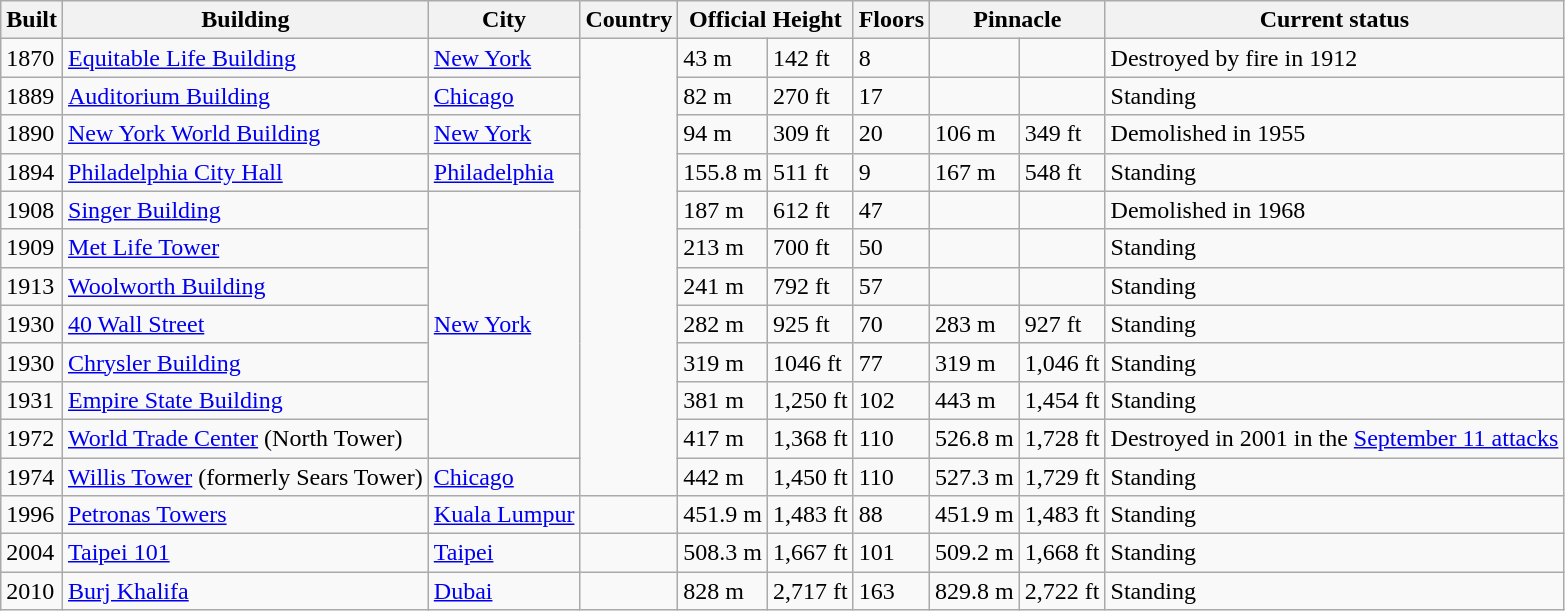<table class="sortable wikitable">
<tr>
<th>Built</th>
<th>Building</th>
<th>City</th>
<th>Country</th>
<th colspan="2" style="text-align:center;">Official Height</th>
<th>Floors</th>
<th colspan="2" style="text-align:center;">Pinnacle</th>
<th>Current status</th>
</tr>
<tr>
<td>1870</td>
<td><a href='#'>Equitable Life Building</a></td>
<td><a href='#'>New York</a></td>
<td rowspan=12></td>
<td>43 m</td>
<td>142 ft</td>
<td>8</td>
<td></td>
<td></td>
<td>Destroyed by fire in 1912</td>
</tr>
<tr>
<td>1889</td>
<td><a href='#'>Auditorium Building</a></td>
<td><a href='#'>Chicago</a></td>
<td>82 m</td>
<td>270 ft</td>
<td>17</td>
<td></td>
<td></td>
<td>Standing</td>
</tr>
<tr>
<td>1890</td>
<td><a href='#'>New York World Building</a></td>
<td><a href='#'>New York</a></td>
<td>94 m</td>
<td>309 ft</td>
<td>20</td>
<td>106 m</td>
<td>349 ft</td>
<td>Demolished in 1955</td>
</tr>
<tr>
<td>1894</td>
<td><a href='#'>Philadelphia City Hall</a></td>
<td><a href='#'>Philadelphia</a></td>
<td>155.8 m</td>
<td>511 ft</td>
<td>9</td>
<td>167 m</td>
<td>548 ft</td>
<td>Standing</td>
</tr>
<tr>
<td>1908</td>
<td><a href='#'>Singer Building</a></td>
<td rowspan=7><a href='#'>New York</a></td>
<td>187 m</td>
<td>612 ft</td>
<td>47</td>
<td></td>
<td></td>
<td>Demolished in 1968</td>
</tr>
<tr>
<td>1909</td>
<td><a href='#'>Met Life Tower</a></td>
<td>213 m</td>
<td>700 ft</td>
<td>50</td>
<td></td>
<td></td>
<td>Standing</td>
</tr>
<tr>
<td>1913</td>
<td><a href='#'>Woolworth Building</a></td>
<td>241 m</td>
<td>792 ft</td>
<td>57</td>
<td></td>
<td></td>
<td>Standing</td>
</tr>
<tr>
<td>1930</td>
<td><a href='#'>40 Wall Street</a></td>
<td>282 m</td>
<td>925 ft</td>
<td>70</td>
<td>283 m</td>
<td>927 ft</td>
<td>Standing</td>
</tr>
<tr>
<td>1930</td>
<td><a href='#'>Chrysler Building</a></td>
<td>319 m</td>
<td>1046 ft</td>
<td>77</td>
<td>319 m</td>
<td>1,046 ft</td>
<td>Standing</td>
</tr>
<tr>
<td>1931</td>
<td><a href='#'>Empire State Building</a></td>
<td>381 m</td>
<td>1,250 ft</td>
<td>102</td>
<td>443 m</td>
<td>1,454 ft</td>
<td>Standing</td>
</tr>
<tr>
<td>1972</td>
<td><a href='#'>World Trade Center</a> (North Tower)</td>
<td>417 m</td>
<td>1,368 ft</td>
<td>110</td>
<td>526.8 m</td>
<td>1,728 ft</td>
<td>Destroyed in 2001 in the <a href='#'>September 11 attacks</a></td>
</tr>
<tr>
<td>1974</td>
<td><a href='#'>Willis Tower</a> (formerly Sears Tower)</td>
<td><a href='#'>Chicago</a></td>
<td>442 m</td>
<td>1,450 ft</td>
<td>110</td>
<td>527.3 m</td>
<td>1,729 ft</td>
<td>Standing</td>
</tr>
<tr>
<td>1996</td>
<td><a href='#'>Petronas Towers</a></td>
<td><a href='#'>Kuala Lumpur</a></td>
<td></td>
<td>451.9 m</td>
<td>1,483 ft</td>
<td>88</td>
<td>451.9 m</td>
<td>1,483 ft</td>
<td>Standing</td>
</tr>
<tr>
<td>2004</td>
<td><a href='#'>Taipei 101</a></td>
<td><a href='#'>Taipei</a></td>
<td></td>
<td>508.3 m</td>
<td>1,667 ft</td>
<td>101</td>
<td>509.2 m</td>
<td>1,668 ft</td>
<td>Standing</td>
</tr>
<tr>
<td>2010</td>
<td><a href='#'>Burj Khalifa</a></td>
<td><a href='#'>Dubai</a></td>
<td></td>
<td>828 m</td>
<td>2,717 ft</td>
<td>163</td>
<td>829.8 m</td>
<td>2,722 ft</td>
<td>Standing</td>
</tr>
</table>
